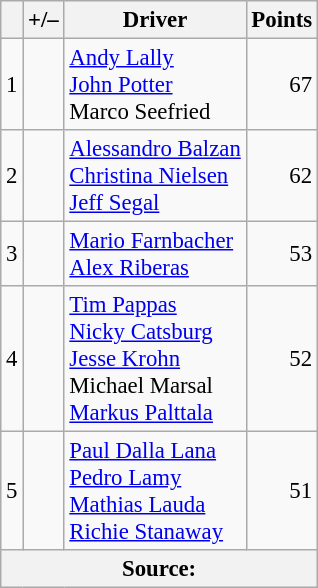<table class="wikitable" style="font-size: 95%;">
<tr>
<th scope="col"></th>
<th scope="col">+/–</th>
<th scope="col">Driver</th>
<th scope="col">Points</th>
</tr>
<tr>
<td align=center>1</td>
<td align="left"></td>
<td> <a href='#'>Andy Lally</a><br> <a href='#'>John Potter</a><br> Marco Seefried</td>
<td align=right>67</td>
</tr>
<tr>
<td align=center>2</td>
<td align="left"></td>
<td> <a href='#'>Alessandro Balzan</a><br> <a href='#'>Christina Nielsen</a><br> <a href='#'>Jeff Segal</a></td>
<td align=right>62</td>
</tr>
<tr>
<td align=center>3</td>
<td align="left"></td>
<td> <a href='#'>Mario Farnbacher</a><br> <a href='#'>Alex Riberas</a></td>
<td align=right>53</td>
</tr>
<tr>
<td align=center>4</td>
<td align="left"></td>
<td> <a href='#'>Tim Pappas</a><br> <a href='#'>Nicky Catsburg</a><br> <a href='#'>Jesse Krohn</a><br> Michael Marsal<br> <a href='#'>Markus Palttala</a></td>
<td align=right>52</td>
</tr>
<tr>
<td align=center>5</td>
<td align="left"></td>
<td> <a href='#'>Paul Dalla Lana</a><br> <a href='#'>Pedro Lamy</a><br> <a href='#'>Mathias Lauda</a><br> <a href='#'>Richie Stanaway</a></td>
<td align=right>51</td>
</tr>
<tr>
<th colspan=5>Source:</th>
</tr>
</table>
